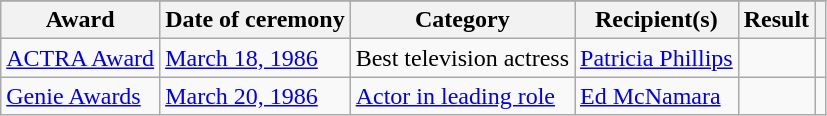<table class="wikitable sortable">
<tr>
</tr>
<tr>
<th>Award</th>
<th>Date of ceremony</th>
<th>Category</th>
<th>Recipient(s)</th>
<th>Result</th>
<th class="unsortable"></th>
</tr>
<tr>
<td><a href='#'>ACTRA Award</a></td>
<td><a href='#'>March 18, 1986</a></td>
<td>Best television actress</td>
<td><a href='#'>Patricia Phillips</a></td>
<td></td>
<td style="text-align:center;"></td>
</tr>
<tr>
<td><a href='#'>Genie Awards</a></td>
<td><a href='#'>March 20, 1986</a></td>
<td><a href='#'>Actor in leading role</a></td>
<td><a href='#'>Ed McNamara</a></td>
<td></td>
<td style="text-align:center;"></td>
</tr>
</table>
